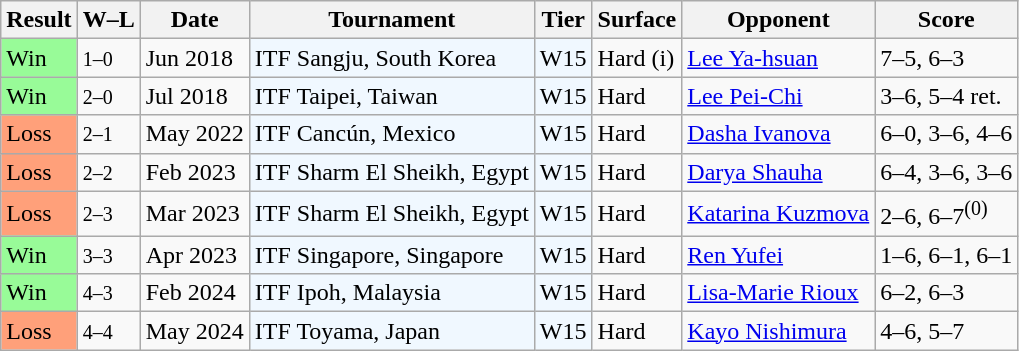<table class="sortable wikitable">
<tr>
<th>Result</th>
<th class="unsortable">W–L</th>
<th>Date</th>
<th>Tournament</th>
<th>Tier</th>
<th>Surface</th>
<th>Opponent</th>
<th class="unsortable">Score</th>
</tr>
<tr>
<td style="background:#98fb98;">Win</td>
<td><small>1–0</small></td>
<td>Jun 2018</td>
<td style="background:#f0f8ff;">ITF Sangju, South Korea</td>
<td style="background:#f0f8ff;">W15</td>
<td>Hard (i)</td>
<td> <a href='#'>Lee Ya-hsuan</a></td>
<td>7–5, 6–3</td>
</tr>
<tr>
<td style="background:#98fb98;">Win</td>
<td><small>2–0</small></td>
<td>Jul 2018</td>
<td style="background:#f0f8ff;">ITF Taipei, Taiwan</td>
<td style="background:#f0f8ff;">W15</td>
<td>Hard</td>
<td> <a href='#'>Lee Pei-Chi</a></td>
<td>3–6, 5–4 ret.</td>
</tr>
<tr>
<td style="background:#ffa07a;">Loss</td>
<td><small>2–1</small></td>
<td>May 2022</td>
<td style="background:#f0f8ff;">ITF Cancún, Mexico</td>
<td style="background:#f0f8ff;">W15</td>
<td>Hard</td>
<td> <a href='#'>Dasha Ivanova</a></td>
<td>6–0, 3–6, 4–6</td>
</tr>
<tr>
<td style="background:#ffa07a;">Loss</td>
<td><small>2–2</small></td>
<td>Feb 2023</td>
<td style="background:#f0f8ff;">ITF Sharm El Sheikh, Egypt</td>
<td style="background:#f0f8ff;">W15</td>
<td>Hard</td>
<td> <a href='#'>Darya Shauha</a></td>
<td>6–4, 3–6, 3–6</td>
</tr>
<tr>
<td style="background:#ffa07a;">Loss</td>
<td><small>2–3</small></td>
<td>Mar 2023</td>
<td style="background:#f0f8ff;">ITF Sharm El Sheikh, Egypt</td>
<td style="background:#f0f8ff;">W15</td>
<td>Hard</td>
<td> <a href='#'>Katarina Kuzmova</a></td>
<td>2–6, 6–7<sup>(0)</sup></td>
</tr>
<tr>
<td style="background:#98fb98;">Win</td>
<td><small>3–3</small></td>
<td>Apr 2023</td>
<td style="background:#f0f8ff;">ITF Singapore, Singapore</td>
<td style="background:#f0f8ff;">W15</td>
<td>Hard</td>
<td> <a href='#'>Ren Yufei</a></td>
<td>1–6, 6–1, 6–1</td>
</tr>
<tr>
<td style="background:#98fb98;">Win</td>
<td><small>4–3</small></td>
<td>Feb 2024</td>
<td style="background:#f0f8ff;">ITF Ipoh, Malaysia</td>
<td style="background:#f0f8ff;">W15</td>
<td>Hard</td>
<td> <a href='#'>Lisa-Marie Rioux</a></td>
<td>6–2, 6–3</td>
</tr>
<tr>
<td style="background:#ffa07a;">Loss</td>
<td><small>4–4</small></td>
<td>May 2024</td>
<td style="background:#f0f8ff;">ITF Toyama, Japan</td>
<td style="background:#f0f8ff;">W15</td>
<td>Hard</td>
<td> <a href='#'>Kayo Nishimura</a></td>
<td>4–6, 5–7</td>
</tr>
</table>
